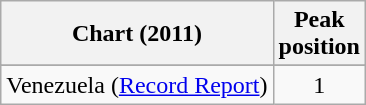<table class="wikitable sortable" border="1">
<tr>
<th>Chart (2011)</th>
<th>Peak<br>position</th>
</tr>
<tr>
</tr>
<tr>
</tr>
<tr>
</tr>
<tr>
<td>Venezuela (<a href='#'>Record Report</a>)</td>
<td style="text-align:center;">1</td>
</tr>
</table>
